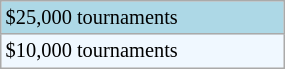<table class="wikitable"  style="font-size:85%; width:15%;">
<tr style="background:lightblue;">
<td>$25,000 tournaments</td>
</tr>
<tr style="background:#f0f8ff;">
<td>$10,000 tournaments</td>
</tr>
</table>
